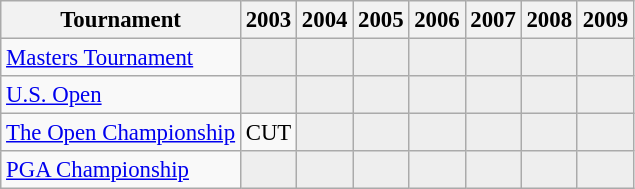<table class="wikitable" style="font-size:95%;text-align:center;">
<tr>
<th>Tournament</th>
<th>2003</th>
<th>2004</th>
<th>2005</th>
<th>2006</th>
<th>2007</th>
<th>2008</th>
<th>2009</th>
</tr>
<tr>
<td align=left><a href='#'>Masters Tournament</a></td>
<td style="background:#eeeeee;"></td>
<td style="background:#eeeeee;"></td>
<td style="background:#eeeeee;"></td>
<td style="background:#eeeeee;"></td>
<td style="background:#eeeeee;"></td>
<td style="background:#eeeeee;"></td>
<td style="background:#eeeeee;"></td>
</tr>
<tr>
<td align=left><a href='#'>U.S. Open</a></td>
<td style="background:#eeeeee;"></td>
<td style="background:#eeeeee;"></td>
<td style="background:#eeeeee;"></td>
<td style="background:#eeeeee;"></td>
<td style="background:#eeeeee;"></td>
<td style="background:#eeeeee;"></td>
<td style="background:#eeeeee;"></td>
</tr>
<tr>
<td align=left><a href='#'>The Open Championship</a></td>
<td>CUT</td>
<td style="background:#eeeeee;"></td>
<td style="background:#eeeeee;"></td>
<td style="background:#eeeeee;"></td>
<td style="background:#eeeeee;"></td>
<td style="background:#eeeeee;"></td>
<td style="background:#eeeeee;"></td>
</tr>
<tr>
<td align=left><a href='#'>PGA Championship</a></td>
<td style="background:#eeeeee;"></td>
<td style="background:#eeeeee;"></td>
<td style="background:#eeeeee;"></td>
<td style="background:#eeeeee;"></td>
<td style="background:#eeeeee;"></td>
<td style="background:#eeeeee;"></td>
<td style="background:#eeeeee;"></td>
</tr>
</table>
